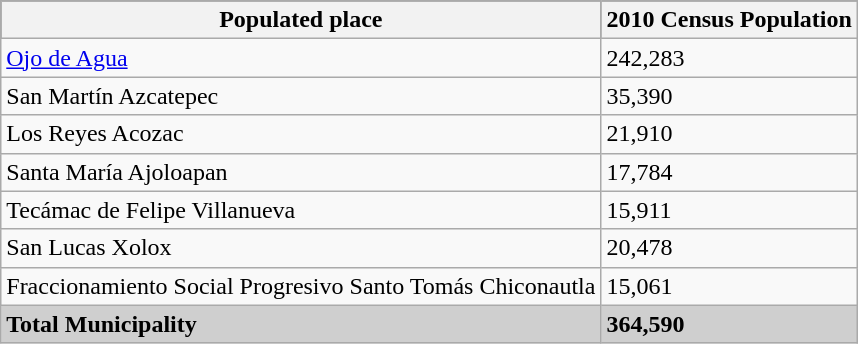<table class="wikitable">
<tr style="background:#000000; color:black;">
<th><strong>Populated place</strong></th>
<th><strong>2010 Census Population</strong></th>
</tr>
<tr>
<td><a href='#'>Ojo de Agua</a></td>
<td>242,283</td>
</tr>
<tr>
<td>San Martín Azcatepec</td>
<td>35,390</td>
</tr>
<tr>
<td>Los Reyes Acozac</td>
<td>21,910</td>
</tr>
<tr>
<td>Santa María Ajoloapan</td>
<td>17,784</td>
</tr>
<tr>
<td>Tecámac de Felipe Villanueva</td>
<td>15,911</td>
</tr>
<tr>
<td>San Lucas Xolox</td>
<td>20,478</td>
</tr>
<tr>
<td>Fraccionamiento Social Progresivo Santo Tomás Chiconautla</td>
<td>15,061</td>
</tr>
<tr style="background:#CFCFCF;">
<td><strong>Total Municipality</strong></td>
<td><strong>364,590</strong></td>
</tr>
</table>
